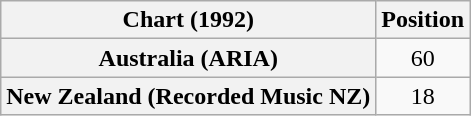<table class="wikitable plainrowheaders">
<tr>
<th>Chart (1992)</th>
<th>Position</th>
</tr>
<tr>
<th scope="row">Australia (ARIA)</th>
<td align="center">60</td>
</tr>
<tr>
<th scope="row">New Zealand (Recorded Music NZ)</th>
<td align="center">18</td>
</tr>
</table>
